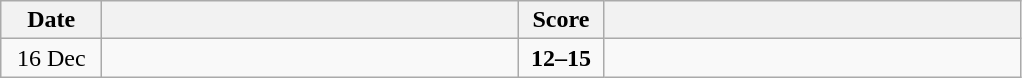<table class="wikitable" style="text-align: center;">
<tr>
<th width="60">Date</th>
<th align="right" width="270"></th>
<th width="50">Score</th>
<th align="left" width="270"></th>
</tr>
<tr>
<td>16 Dec</td>
<td align=left></td>
<td align=center><strong>12–15</strong></td>
<td align=left><strong></strong></td>
</tr>
</table>
